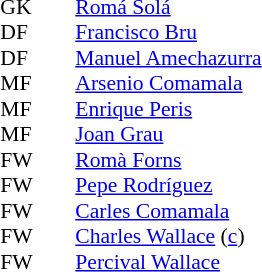<table style="font-size:90%; margin:0.2em auto;" cellspacing="0" cellpadding="0">
<tr>
<th width="25"></th>
<th width="25"></th>
</tr>
<tr>
<td>GK</td>
<td></td>
<td> <a href='#'>Romá Solá</a></td>
</tr>
<tr>
<td>DF</td>
<td></td>
<td> <a href='#'>Francisco Bru</a></td>
</tr>
<tr>
<td>DF</td>
<td></td>
<td> <a href='#'>Manuel Amechazurra</a></td>
</tr>
<tr>
<td>MF</td>
<td></td>
<td> <a href='#'>Arsenio Comamala</a></td>
</tr>
<tr>
<td>MF</td>
<td></td>
<td> <a href='#'>Enrique Peris</a></td>
</tr>
<tr>
<td>MF</td>
<td></td>
<td> <a href='#'>Joan Grau</a></td>
</tr>
<tr>
<td>FW</td>
<td></td>
<td> <a href='#'>Romà Forns</a></td>
</tr>
<tr>
<td>FW</td>
<td></td>
<td> <a href='#'>Pepe Rodríguez</a></td>
</tr>
<tr>
<td>FW</td>
<td></td>
<td> <a href='#'>Carles Comamala</a></td>
</tr>
<tr>
<td>FW</td>
<td></td>
<td> <a href='#'>Charles Wallace</a> (<a href='#'>c</a>)</td>
</tr>
<tr>
<td>FW</td>
<td></td>
<td> <a href='#'>Percival Wallace</a></td>
</tr>
</table>
